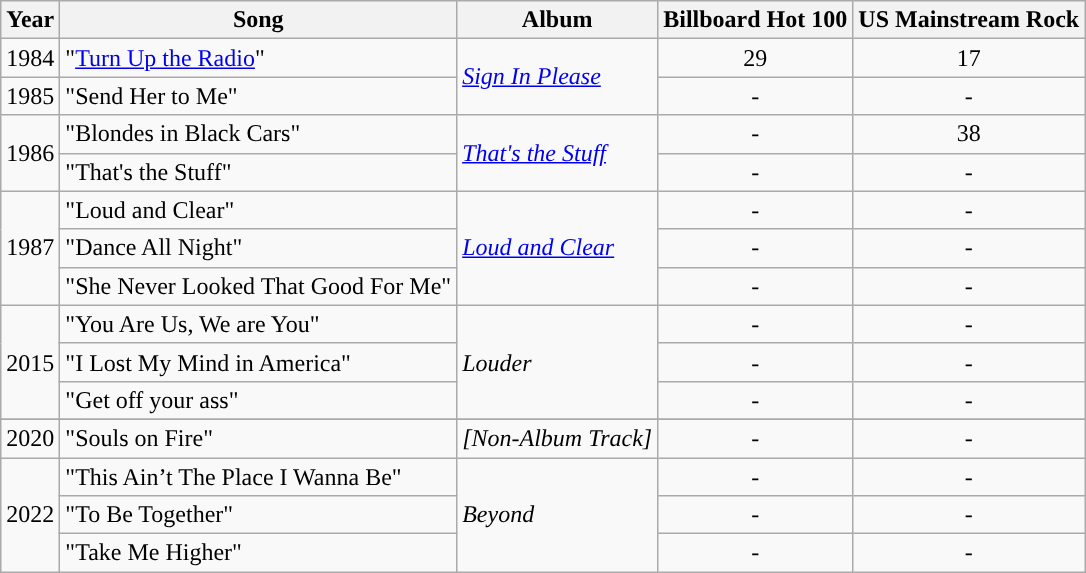<table class="wikitable">
<tr>
<th>Year</th>
<th>Song</th>
<th>Album</th>
<th>Billboard Hot 100</th>
<th>US Mainstream Rock</th>
</tr>
<tr>
<td>1984</td>
<td>"<a href='#'>Turn Up the Radio</a>"</td>
<td rowspan="2"><em><a href='#'>Sign In Please</a></em></td>
<td align="center">29</td>
<td align="center">17</td>
</tr>
<tr>
<td>1985</td>
<td>"Send Her to Me"</td>
<td align="center">-</td>
<td align="center">-</td>
</tr>
<tr>
<td rowspan="2">1986</td>
<td>"Blondes in Black Cars"</td>
<td rowspan="2"><em><a href='#'>That's the Stuff</a></em></td>
<td align="center">-</td>
<td align="center">38</td>
</tr>
<tr>
<td>"That's the Stuff"</td>
<td align="center">-</td>
<td align="center">-</td>
</tr>
<tr>
<td rowspan="3">1987</td>
<td>"Loud and Clear"</td>
<td rowspan="3"><em><a href='#'>Loud and Clear</a></em></td>
<td align="center">-</td>
<td align="center">-</td>
</tr>
<tr>
<td>"Dance All Night"</td>
<td align="center">-</td>
<td align="center">-</td>
</tr>
<tr>
<td>"She Never Looked That Good For Me"</td>
<td align="center">-</td>
<td align="center">-</td>
</tr>
<tr>
<td rowspan="3">2015</td>
<td>"You Are Us, We are You"</td>
<td rowspan="3"><em>Louder</em></td>
<td align="center">-</td>
<td align="center">-</td>
</tr>
<tr>
<td>"I Lost My Mind in America"</td>
<td align="center">-</td>
<td align="center">-</td>
</tr>
<tr>
<td>"Get off your ass"</td>
<td align="center">-</td>
<td align="center">-</td>
</tr>
<tr>
</tr>
<tr "Every Generation">
</tr>
<tr align="center|-">
</tr>
<tr align="center|-">
</tr>
<tr>
<td>2020</td>
<td>"Souls on Fire"</td>
<td rowspan="1"><em>[Non-Album Track]</em></td>
<td align="center">-</td>
<td align="center">-</td>
</tr>
<tr>
<td rowspan="3">2022</td>
<td>"This Ain’t The Place I Wanna Be"</td>
<td rowspan="3"><em>Beyond</em></td>
<td align="center">-</td>
<td align="center">-</td>
</tr>
<tr>
<td>"To Be Together"</td>
<td align="center">-</td>
<td align="center">-</td>
</tr>
<tr>
<td>"Take Me Higher"</td>
<td align="center">-</td>
<td align="center">-</td>
</tr>
</table>
